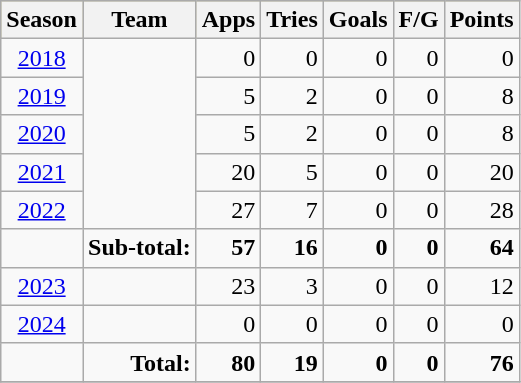<table class="wikitable" style="text-align:center;">
<tr bgcolor=#bdb76b>
<th>Season</th>
<th>Team</th>
<th>Apps</th>
<th>Tries</th>
<th>Goals</th>
<th>F/G</th>
<th>Points</th>
</tr>
<tr>
<td align=center><a href='#'>2018</a></td>
<td align=left rowspan="5"></td>
<td align=right>0</td>
<td align=right>0</td>
<td align=right>0</td>
<td align=right>0</td>
<td align=right>0</td>
</tr>
<tr>
<td align=center><a href='#'>2019</a></td>
<td align=right>5</td>
<td align=right>2</td>
<td align=right>0</td>
<td align=right>0</td>
<td align=right>8</td>
</tr>
<tr>
<td align=center><a href='#'>2020</a></td>
<td align=right>5</td>
<td align=right>2</td>
<td align=right>0</td>
<td align=right>0</td>
<td align=right>8</td>
</tr>
<tr>
<td align=center><a href='#'>2021</a></td>
<td align=right>20</td>
<td align=right>5</td>
<td align=right>0</td>
<td align=right>0</td>
<td align=right>20</td>
</tr>
<tr>
<td align=center><a href='#'>2022</a></td>
<td align=right>27</td>
<td align=right>7</td>
<td align=right>0</td>
<td align=right>0</td>
<td align=right>28</td>
</tr>
<tr>
<td></td>
<td align=right><strong>Sub-total:</strong></td>
<td align=right><strong>57</strong></td>
<td align=right><strong>16</strong></td>
<td align=right><strong>0</strong></td>
<td align=right><strong>0</strong></td>
<td align=right><strong>64</strong></td>
</tr>
<tr>
<td align=center><a href='#'>2023</a></td>
<td align=left rowspan "1"></td>
<td align=right>23</td>
<td align=right>3</td>
<td align=right>0</td>
<td align=right>0</td>
<td align=right>12</td>
</tr>
<tr>
<td align=center><a href='#'>2024</a></td>
<td align=left rowspan "1"></td>
<td align=right>0</td>
<td align=right>0</td>
<td align=right>0</td>
<td align=right>0</td>
<td align=right>0</td>
</tr>
<tr>
<td></td>
<td align=right><strong>Total:</strong></td>
<td align=right><strong>80</strong></td>
<td align=right><strong>19</strong></td>
<td align=right><strong>0</strong></td>
<td align=right><strong>0</strong></td>
<td align=right><strong>76</strong></td>
</tr>
<tr>
</tr>
</table>
